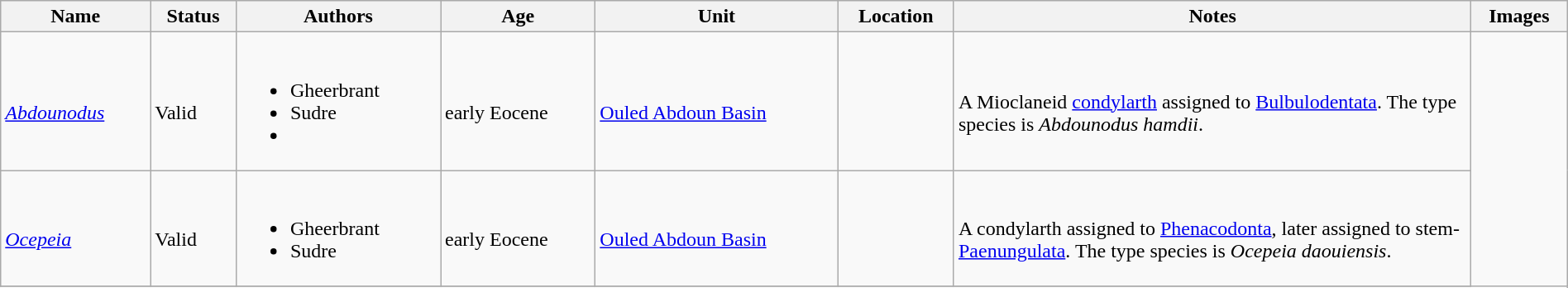<table class="wikitable sortable" align="center" width="100%">
<tr>
<th>Name</th>
<th>Status</th>
<th>Authors</th>
<th>Age</th>
<th>Unit</th>
<th>Location</th>
<th width="33%" class="unsortable">Notes</th>
<th class="unsortable">Images</th>
</tr>
<tr>
<td><br><em><a href='#'>Abdounodus </a></em></td>
<td><br>Valid</td>
<td><br><ul><li>Gheerbrant</li><li>Sudre</li><li></li></ul></td>
<td><br>early Eocene</td>
<td><br><a href='#'>Ouled Abdoun Basin</a></td>
<td><br></td>
<td><br>A Mioclaneid <a href='#'>condylarth</a> assigned to <a href='#'>Bulbulodentata</a>. The type species is <em>Abdounodus hamdii</em>.</td>
<td rowspan="99"><br></td>
</tr>
<tr>
<td><br><em><a href='#'>Ocepeia</a></em></td>
<td><br>Valid</td>
<td><br><ul><li>Gheerbrant</li><li>Sudre</li></ul></td>
<td><br>early Eocene</td>
<td><br><a href='#'>Ouled Abdoun Basin</a></td>
<td><br></td>
<td><br>A condylarth assigned to <a href='#'>Phenacodonta</a>, later assigned to stem-<a href='#'>Paenungulata</a>.
 The type species is <em>Ocepeia daouiensis</em>.</td>
</tr>
<tr>
</tr>
</table>
